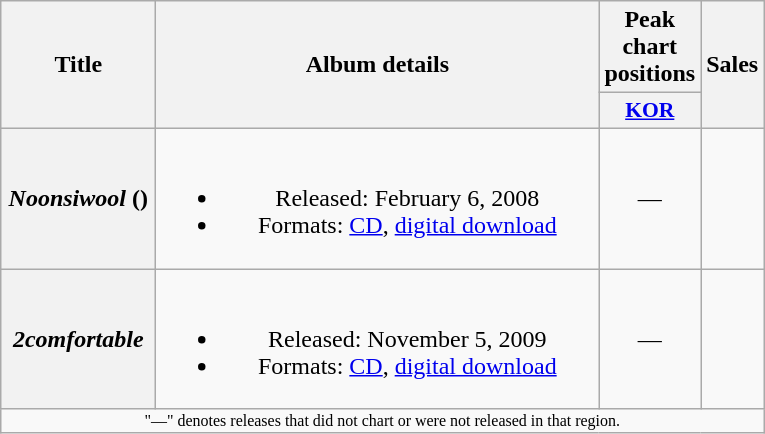<table class="wikitable plainrowheaders" style="text-align:center;">
<tr>
<th scope="col" rowspan="2" style="width:6em;">Title</th>
<th scope="col" rowspan="2" style="width:18em;">Album details</th>
<th colspan="1">Peak chart positions</th>
<th rowspan="2">Sales</th>
</tr>
<tr>
<th scope="col" style="width:4em;font-size:90%;"><a href='#'>KOR</a><br></th>
</tr>
<tr>
<th scope="row"><em>Noonsiwool</em> ()</th>
<td><br><ul><li>Released: February 6, 2008</li><li>Formats: <a href='#'>CD</a>, <a href='#'>digital download</a></li></ul></td>
<td>—</td>
<td></td>
</tr>
<tr>
<th scope="row"><em>2comfortable</em></th>
<td><br><ul><li>Released: November 5, 2009</li><li>Formats: <a href='#'>CD</a>, <a href='#'>digital download</a></li></ul></td>
<td>—</td>
<td></td>
</tr>
<tr>
<td colspan="4" style="font-size:8pt;">"—" denotes releases that did not chart or were not released in that region.</td>
</tr>
</table>
